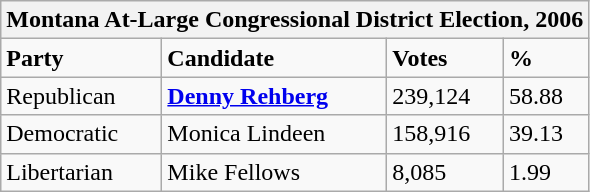<table class="wikitable">
<tr>
<th colspan="4">Montana At-Large Congressional District Election, 2006</th>
</tr>
<tr>
<td><strong>Party</strong></td>
<td><strong>Candidate</strong></td>
<td><strong>Votes</strong></td>
<td><strong>%</strong></td>
</tr>
<tr>
<td>Republican</td>
<td><strong><a href='#'>Denny Rehberg</a></strong></td>
<td>239,124</td>
<td>58.88</td>
</tr>
<tr>
<td>Democratic</td>
<td>Monica Lindeen</td>
<td>158,916</td>
<td>39.13</td>
</tr>
<tr>
<td>Libertarian</td>
<td>Mike Fellows</td>
<td>8,085</td>
<td>1.99</td>
</tr>
</table>
